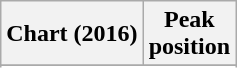<table class="wikitable sortable plainrowheaders" style="text-align:center;">
<tr>
<th>Chart (2016)</th>
<th>Peak <br> position</th>
</tr>
<tr>
</tr>
<tr>
</tr>
</table>
